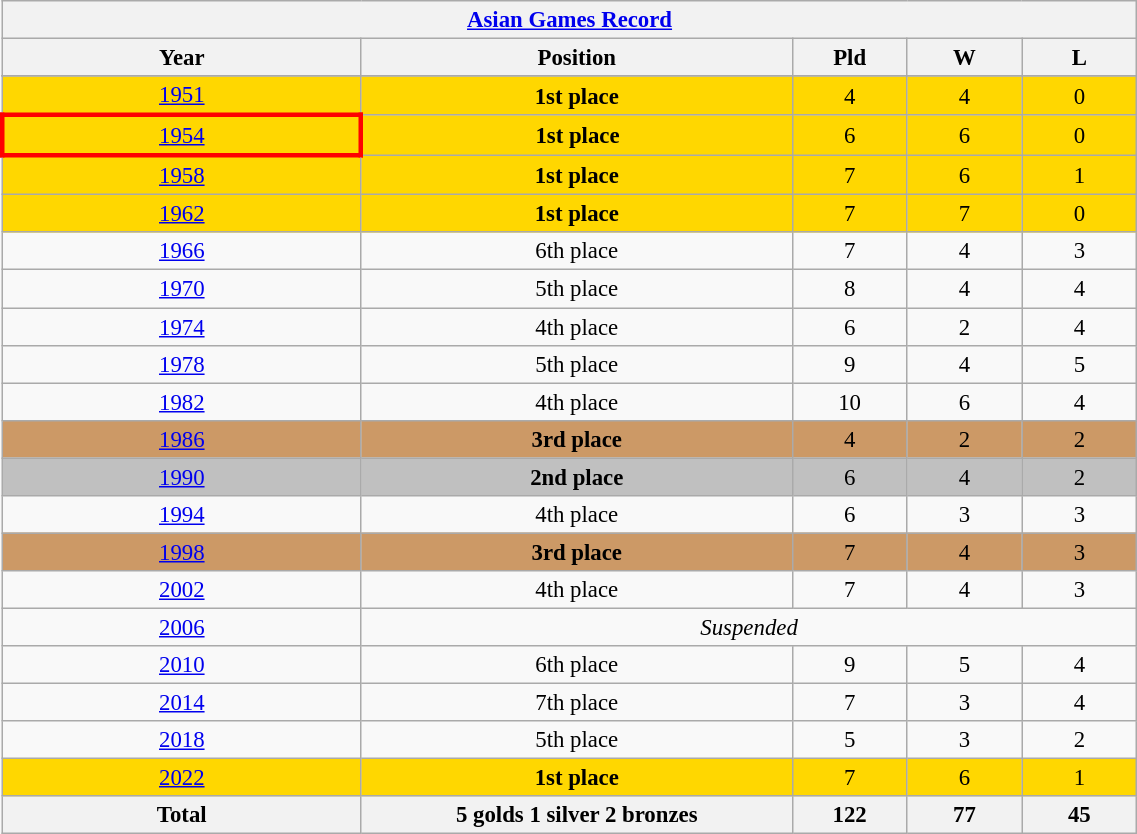<table class="wikitable collapsible autocollapse" style="text-align: center; font-size:95%;" width=60%>
<tr>
<th colspan=9><a href='#'>Asian Games Record</a></th>
</tr>
<tr>
<th width=25%>Year</th>
<th width=30%>Position</th>
<th width=8%>Pld</th>
<th width=8%>W</th>
<th width=8%>L</th>
</tr>
<tr bgcolor="#cc9966">
</tr>
<tr bgcolor=gold>
<td> <a href='#'>1951</a></td>
<td><strong>1st place</strong></td>
<td>4</td>
<td>4</td>
<td>0</td>
</tr>
<tr bgcolor=gold>
<td style="border: 3px solid red"> <a href='#'>1954</a></td>
<td><strong>1st place</strong></td>
<td>6</td>
<td>6</td>
<td>0</td>
</tr>
<tr bgcolor=gold>
<td> <a href='#'>1958</a></td>
<td><strong>1st place</strong></td>
<td>7</td>
<td>6</td>
<td>1</td>
</tr>
<tr bgcolor=gold>
<td> <a href='#'>1962</a></td>
<td><strong>1st place</strong></td>
<td>7</td>
<td>7</td>
<td>0</td>
</tr>
<tr>
<td> <a href='#'>1966</a></td>
<td>6th place</td>
<td>7</td>
<td>4</td>
<td>3</td>
</tr>
<tr>
<td> <a href='#'>1970</a></td>
<td>5th place</td>
<td>8</td>
<td>4</td>
<td>4</td>
</tr>
<tr>
<td> <a href='#'>1974</a></td>
<td>4th place</td>
<td>6</td>
<td>2</td>
<td>4</td>
</tr>
<tr>
<td> <a href='#'>1978</a></td>
<td>5th place</td>
<td>9</td>
<td>4</td>
<td>5</td>
</tr>
<tr>
<td> <a href='#'>1982</a></td>
<td>4th place</td>
<td>10</td>
<td>6</td>
<td>4</td>
</tr>
<tr bgcolor=#cc9966>
<td> <a href='#'>1986</a></td>
<td><strong>3rd place</strong></td>
<td>4</td>
<td>2</td>
<td>2</td>
</tr>
<tr bgcolor=silver>
<td> <a href='#'>1990</a></td>
<td><strong>2nd place</strong></td>
<td>6</td>
<td>4</td>
<td>2</td>
</tr>
<tr>
<td> <a href='#'>1994</a></td>
<td>4th place</td>
<td>6</td>
<td>3</td>
<td>3</td>
</tr>
<tr bgcolor=#cc9966>
<td> <a href='#'>1998</a></td>
<td><strong>3rd place</strong></td>
<td>7</td>
<td>4</td>
<td>3</td>
</tr>
<tr>
<td> <a href='#'>2002</a></td>
<td>4th place</td>
<td>7</td>
<td>4</td>
<td>3</td>
</tr>
<tr>
<td> <a href='#'>2006</a></td>
<td colspan=4><em>Suspended</em></td>
</tr>
<tr>
<td> <a href='#'>2010</a></td>
<td>6th place</td>
<td>9</td>
<td>5</td>
<td>4</td>
</tr>
<tr>
<td> <a href='#'>2014</a></td>
<td>7th place</td>
<td>7</td>
<td>3</td>
<td>4</td>
</tr>
<tr>
<td> <a href='#'>2018</a></td>
<td>5th place</td>
<td>5</td>
<td>3</td>
<td>2</td>
</tr>
<tr bgcolor=gold>
<td> <a href='#'>2022</a></td>
<td><strong>1st place</strong></td>
<td>7</td>
<td>6</td>
<td>1</td>
</tr>
<tr>
<th><strong>Total</strong></th>
<th>5 golds 1 silver 2 bronzes</th>
<th>122</th>
<th>77</th>
<th>45</th>
</tr>
</table>
